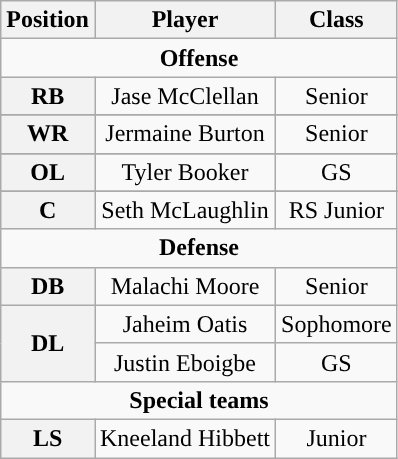<table class="wikitable">
<tr>
<th>Position</th>
<th>Player</th>
<th>Class</th>
</tr>
<tr>
<td colspan="4" style="text-align:center; "><strong>Offense</strong></td>
</tr>
<tr style="text-align:center;">
<th rowspan="1">RB</th>
<td>Jase McClellan</td>
<td>Senior</td>
</tr>
<tr>
</tr>
<tr style="text-align:center;">
<th rowspan="1">WR</th>
<td>Jermaine Burton</td>
<td>Senior</td>
</tr>
<tr>
</tr>
<tr style="text-align:center;">
<th rowspan="1">OL</th>
<td>Tyler Booker</td>
<td>GS</td>
</tr>
<tr>
</tr>
<tr style="text-align:center;">
<th rowspan="1">C</th>
<td>Seth McLaughlin</td>
<td>RS Junior</td>
</tr>
<tr>
<td colspan="4" style="text-align:center; "><strong>Defense</strong></td>
</tr>
<tr style="text-align:center;">
<th rowspan="1">DB</th>
<td>Malachi Moore</td>
<td>Senior</td>
</tr>
<tr style="text-align:center;">
<th rowspan="2">DL</th>
<td>Jaheim Oatis</td>
<td>Sophomore</td>
</tr>
<tr style="text-align:center;">
<td>Justin Eboigbe</td>
<td>GS</td>
</tr>
<tr>
<td colspan="4" style="text-align:center; "><strong>Special teams</strong></td>
</tr>
<tr style="text-align:center;">
<th rowspan="1">LS</th>
<td>Kneeland Hibbett</td>
<td>Junior</td>
</tr>
</table>
